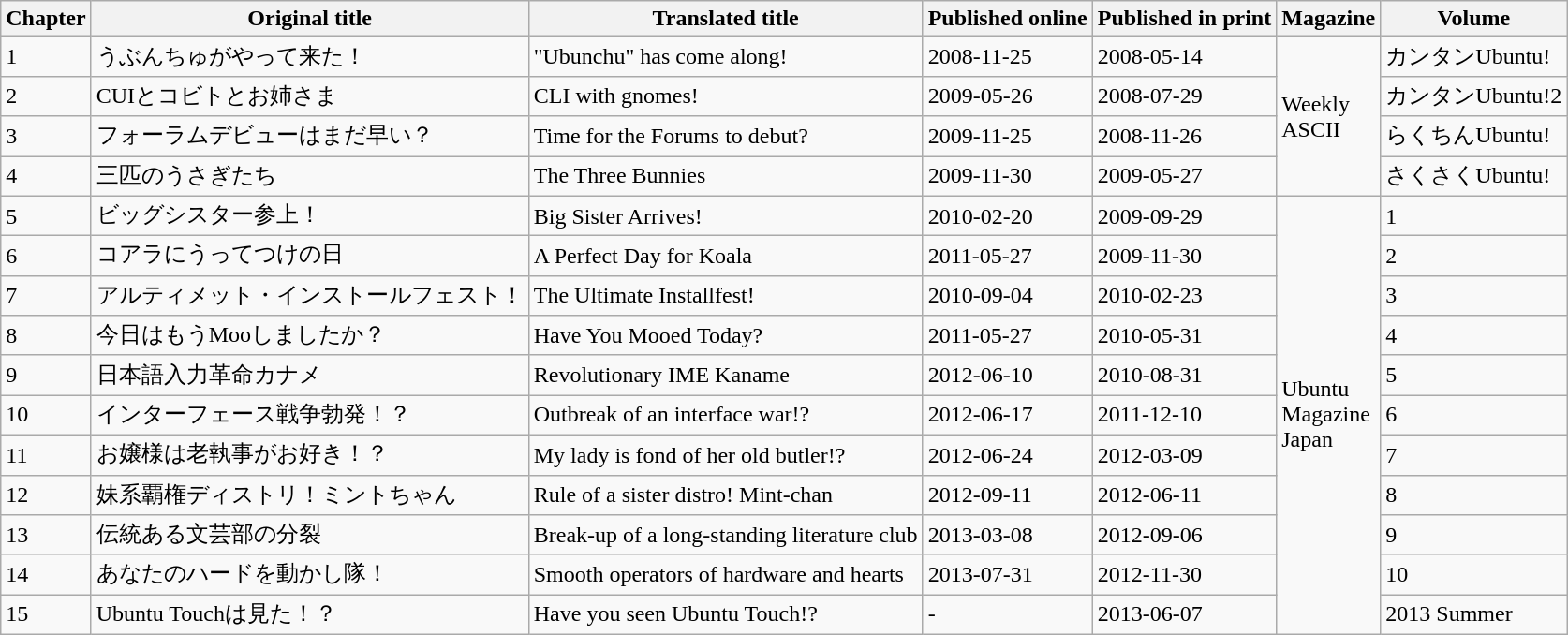<table class="wikitable">
<tr>
<th>Chapter</th>
<th>Original title</th>
<th>Translated title</th>
<th>Published online</th>
<th>Published in print</th>
<th>Magazine</th>
<th>Volume</th>
</tr>
<tr>
<td>1</td>
<td>うぶんちゅがやって来た！</td>
<td>"Ubunchu" has come along!</td>
<td>2008-11-25</td>
<td>2008-05-14</td>
<td rowspan="4">Weekly <br>ASCII</td>
<td>カンタンUbuntu!</td>
</tr>
<tr>
<td>2</td>
<td>CUIとコビトとお姉さま</td>
<td>CLI with gnomes!</td>
<td>2009-05-26</td>
<td>2008-07-29</td>
<td>カンタンUbuntu!2</td>
</tr>
<tr>
<td>3</td>
<td>フォーラムデビューはまだ早い？</td>
<td>Time for the Forums to debut?</td>
<td>2009-11-25</td>
<td>2008-11-26</td>
<td>らくちんUbuntu!</td>
</tr>
<tr>
<td>4</td>
<td>三匹のうさぎたち</td>
<td>The Three Bunnies</td>
<td>2009-11-30</td>
<td>2009-05-27</td>
<td>さくさくUbuntu!</td>
</tr>
<tr>
<td>5</td>
<td>ビッグシスター参上！</td>
<td>Big Sister Arrives!</td>
<td>2010-02-20</td>
<td>2009-09-29</td>
<td rowspan="11">Ubuntu <br>Magazine <br>Japan</td>
<td>1</td>
</tr>
<tr>
<td>6</td>
<td>コアラにうってつけの日</td>
<td>A Perfect Day for Koala</td>
<td>2011-05-27</td>
<td>2009-11-30</td>
<td>2</td>
</tr>
<tr>
<td>7</td>
<td>アルティメット・インストールフェスト！</td>
<td>The Ultimate Installfest!</td>
<td>2010-09-04</td>
<td>2010-02-23</td>
<td>3</td>
</tr>
<tr>
<td>8</td>
<td>今日はもうMooしましたか？</td>
<td>Have You Mooed Today?</td>
<td>2011-05-27</td>
<td>2010-05-31</td>
<td>4</td>
</tr>
<tr>
<td>9</td>
<td>日本語入力革命カナメ</td>
<td>Revolutionary IME Kaname</td>
<td>2012-06-10</td>
<td>2010-08-31</td>
<td>5</td>
</tr>
<tr>
<td>10</td>
<td>インターフェース戦争勃発！？</td>
<td>Outbreak of an interface war!?</td>
<td>2012-06-17</td>
<td>2011-12-10</td>
<td>6</td>
</tr>
<tr>
<td>11</td>
<td>お嬢様は老執事がお好き！？</td>
<td>My lady is fond of her old butler!?</td>
<td>2012-06-24</td>
<td>2012-03-09</td>
<td>7</td>
</tr>
<tr>
<td>12</td>
<td>妹系覇権ディストリ！ミントちゃん</td>
<td>Rule of a sister distro! Mint-chan</td>
<td>2012-09-11</td>
<td>2012-06-11</td>
<td>8</td>
</tr>
<tr>
<td>13</td>
<td>伝統ある文芸部の分裂</td>
<td>Break-up of a long-standing literature club</td>
<td>2013-03-08</td>
<td>2012-09-06</td>
<td>9</td>
</tr>
<tr>
<td>14</td>
<td>あなたのハードを動かし隊！</td>
<td>Smooth operators of hardware and hearts</td>
<td>2013-07-31</td>
<td>2012-11-30</td>
<td>10</td>
</tr>
<tr>
<td>15</td>
<td>Ubuntu Touchは見た！？</td>
<td>Have you seen Ubuntu Touch!?</td>
<td>-</td>
<td>2013-06-07</td>
<td>2013 Summer</td>
</tr>
</table>
